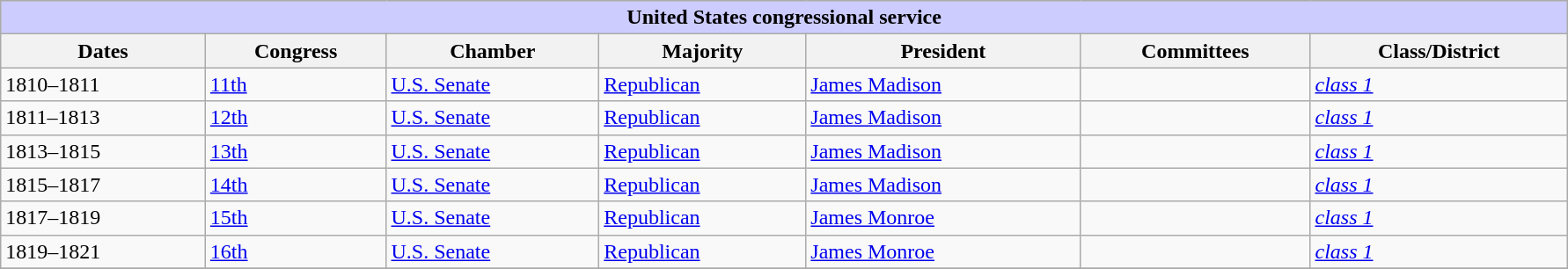<table class=wikitable style="width: 94%" style="text-align: center;" align="center">
<tr bgcolor=#cccccc>
<th colspan=7 style="background: #ccccff;">United States congressional service</th>
</tr>
<tr>
<th><strong>Dates</strong></th>
<th><strong>Congress</strong></th>
<th><strong>Chamber</strong></th>
<th><strong>Majority</strong></th>
<th><strong>President</strong></th>
<th><strong>Committees</strong></th>
<th><strong>Class/District</strong></th>
</tr>
<tr>
<td>1810–1811</td>
<td><a href='#'>11th</a></td>
<td><a href='#'>U.S. Senate</a></td>
<td><a href='#'>Republican</a></td>
<td><a href='#'>James Madison</a></td>
<td></td>
<td><a href='#'><em>class 1</em></a></td>
</tr>
<tr>
<td>1811–1813</td>
<td><a href='#'>12th</a></td>
<td><a href='#'>U.S. Senate</a></td>
<td><a href='#'>Republican</a></td>
<td><a href='#'>James Madison</a></td>
<td></td>
<td><a href='#'><em>class 1</em></a></td>
</tr>
<tr>
<td>1813–1815</td>
<td><a href='#'>13th</a></td>
<td><a href='#'>U.S. Senate</a></td>
<td><a href='#'>Republican</a></td>
<td><a href='#'>James Madison</a></td>
<td></td>
<td><a href='#'><em>class 1</em></a></td>
</tr>
<tr>
<td>1815–1817</td>
<td><a href='#'>14th</a></td>
<td><a href='#'>U.S. Senate</a></td>
<td><a href='#'>Republican</a></td>
<td><a href='#'>James Madison</a></td>
<td></td>
<td><a href='#'><em>class 1</em></a></td>
</tr>
<tr>
<td>1817–1819</td>
<td><a href='#'>15th</a></td>
<td><a href='#'>U.S. Senate</a></td>
<td><a href='#'>Republican</a></td>
<td><a href='#'>James Monroe</a></td>
<td></td>
<td><a href='#'><em>class 1</em></a></td>
</tr>
<tr>
<td>1819–1821</td>
<td><a href='#'>16th</a></td>
<td><a href='#'>U.S. Senate</a></td>
<td><a href='#'>Republican</a></td>
<td><a href='#'>James Monroe</a></td>
<td></td>
<td><a href='#'><em>class 1</em></a></td>
</tr>
<tr>
</tr>
</table>
